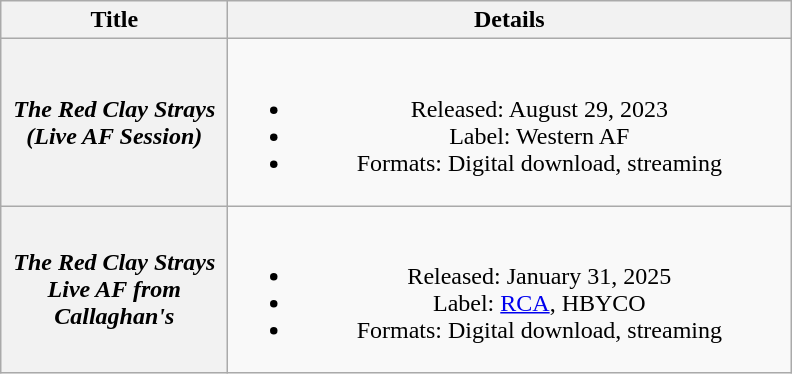<table class="wikitable plainrowheaders" style="text-align:center;">
<tr>
<th scope="col" style="width:9em;">Title</th>
<th scope="col" style="width:23em;">Details</th>
</tr>
<tr>
<th scope="row"><em>The Red Clay Strays (Live AF Session)</em></th>
<td><br><ul><li>Released: August 29, 2023</li><li>Label: Western AF</li><li>Formats: Digital download, streaming</li></ul></td>
</tr>
<tr>
<th scope="row"><em>The Red Clay Strays Live AF from Callaghan's</em></th>
<td><br><ul><li>Released: January 31, 2025</li><li>Label: <a href='#'>RCA</a>, HBYCO</li><li>Formats: Digital download, streaming</li></ul></td>
</tr>
</table>
